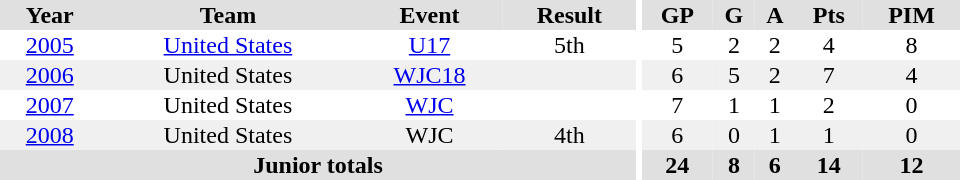<table border="0" cellpadding="1" cellspacing="0" ID="Table3" style="text-align:center; width:40em">
<tr ALIGN="center" bgcolor="#e0e0e0">
<th>Year</th>
<th>Team</th>
<th>Event</th>
<th>Result</th>
<th rowspan="99" bgcolor="#ffffff"></th>
<th>GP</th>
<th>G</th>
<th>A</th>
<th>Pts</th>
<th>PIM</th>
</tr>
<tr>
<td><a href='#'>2005</a></td>
<td><a href='#'>United States</a></td>
<td><a href='#'>U17</a></td>
<td>5th</td>
<td>5</td>
<td>2</td>
<td>2</td>
<td>4</td>
<td>8</td>
</tr>
<tr bgcolor="#f0f0f0">
<td><a href='#'>2006</a></td>
<td>United States</td>
<td><a href='#'>WJC18</a></td>
<td></td>
<td>6</td>
<td>5</td>
<td>2</td>
<td>7</td>
<td>4</td>
</tr>
<tr>
<td><a href='#'>2007</a></td>
<td>United States</td>
<td><a href='#'>WJC</a></td>
<td></td>
<td>7</td>
<td>1</td>
<td>1</td>
<td>2</td>
<td>0</td>
</tr>
<tr bgcolor="#f0f0f0">
<td><a href='#'>2008</a></td>
<td>United States</td>
<td>WJC</td>
<td>4th</td>
<td>6</td>
<td>0</td>
<td>1</td>
<td>1</td>
<td>0</td>
</tr>
<tr bgcolor="#e0e0e0">
<th colspan="4">Junior totals</th>
<th>24</th>
<th>8</th>
<th>6</th>
<th>14</th>
<th>12</th>
</tr>
</table>
